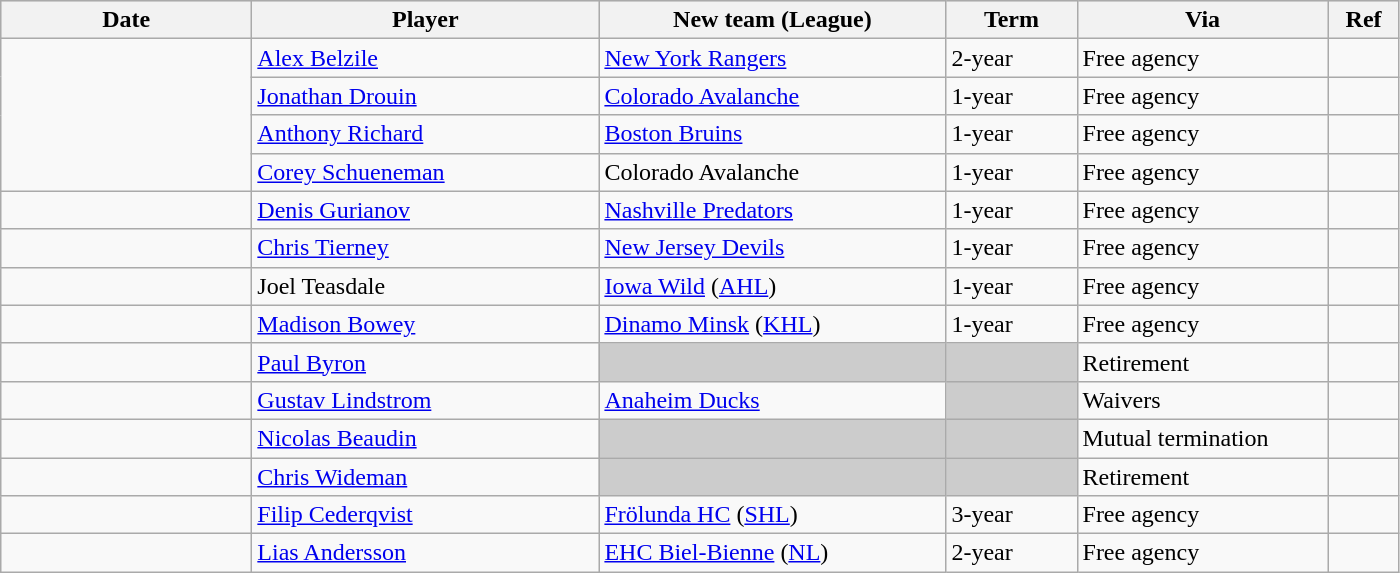<table class="wikitable">
<tr style="background:#ddd; text-align:center;">
<th style="width: 10em;">Date</th>
<th style="width: 14em;">Player</th>
<th style="width: 14em;">New team (League)</th>
<th style="width: 5em;">Term</th>
<th style="width: 10em;">Via</th>
<th style="width: 2.5em;">Ref</th>
</tr>
<tr>
<td rowspan=4></td>
<td><a href='#'>Alex Belzile</a></td>
<td><a href='#'>New York Rangers</a></td>
<td>2-year</td>
<td>Free agency</td>
<td></td>
</tr>
<tr>
<td><a href='#'>Jonathan Drouin</a></td>
<td><a href='#'>Colorado Avalanche</a></td>
<td>1-year</td>
<td>Free agency</td>
<td></td>
</tr>
<tr>
<td><a href='#'>Anthony Richard</a></td>
<td><a href='#'>Boston Bruins</a></td>
<td>1-year</td>
<td>Free agency</td>
<td></td>
</tr>
<tr>
<td><a href='#'>Corey Schueneman</a></td>
<td>Colorado Avalanche</td>
<td>1-year</td>
<td>Free agency</td>
<td></td>
</tr>
<tr>
<td></td>
<td><a href='#'>Denis Gurianov</a></td>
<td><a href='#'>Nashville Predators</a></td>
<td>1-year</td>
<td>Free agency</td>
<td></td>
</tr>
<tr>
<td></td>
<td><a href='#'>Chris Tierney</a></td>
<td><a href='#'>New Jersey Devils</a></td>
<td>1-year</td>
<td>Free agency</td>
<td></td>
</tr>
<tr>
<td></td>
<td>Joel Teasdale</td>
<td><a href='#'>Iowa Wild</a> (<a href='#'>AHL</a>)</td>
<td>1-year</td>
<td>Free agency</td>
<td></td>
</tr>
<tr>
<td></td>
<td><a href='#'>Madison Bowey</a></td>
<td><a href='#'>Dinamo Minsk</a> (<a href='#'>KHL</a>)</td>
<td>1-year</td>
<td>Free agency</td>
<td></td>
</tr>
<tr>
<td></td>
<td><a href='#'>Paul Byron</a></td>
<td style="background:#ccc;"></td>
<td style="background:#ccc;"></td>
<td>Retirement</td>
<td></td>
</tr>
<tr>
<td></td>
<td><a href='#'>Gustav Lindstrom</a></td>
<td><a href='#'>Anaheim Ducks</a></td>
<td style="background:#ccc;"></td>
<td>Waivers</td>
<td></td>
</tr>
<tr>
<td></td>
<td><a href='#'>Nicolas Beaudin</a></td>
<td style="background:#ccc;"></td>
<td style="background:#ccc;"></td>
<td>Mutual termination</td>
<td></td>
</tr>
<tr>
<td></td>
<td><a href='#'>Chris Wideman</a></td>
<td style="background:#ccc;"></td>
<td style="background:#ccc;"></td>
<td>Retirement</td>
<td></td>
</tr>
<tr>
<td></td>
<td><a href='#'>Filip Cederqvist</a></td>
<td><a href='#'>Frölunda HC</a> (<a href='#'>SHL</a>)</td>
<td>3-year</td>
<td>Free agency</td>
<td></td>
</tr>
<tr>
<td></td>
<td><a href='#'>Lias Andersson</a></td>
<td><a href='#'>EHC Biel-Bienne</a> (<a href='#'>NL</a>)</td>
<td>2-year</td>
<td>Free agency</td>
<td></td>
</tr>
</table>
